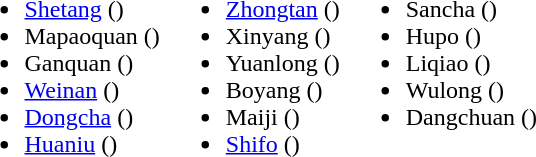<table>
<tr>
<td valign="top"><br><ul><li><a href='#'>Shetang</a> ()</li><li>Mapaoquan  ()</li><li>Ganquan ()</li><li><a href='#'>Weinan</a> ()</li><li><a href='#'>Dongcha</a> ()</li><li><a href='#'>Huaniu</a> ()</li></ul></td>
<td valign="top"><br><ul><li><a href='#'>Zhongtan</a> ()</li><li>Xinyang ()</li><li>Yuanlong ()</li><li>Boyang ()</li><li>Maiji ()</li><li><a href='#'>Shifo</a> ()</li></ul></td>
<td valign="top"><br><ul><li>Sancha ()</li><li>Hupo ()</li><li>Liqiao ()</li><li>Wulong ()</li><li>Dangchuan  ()</li></ul></td>
</tr>
</table>
